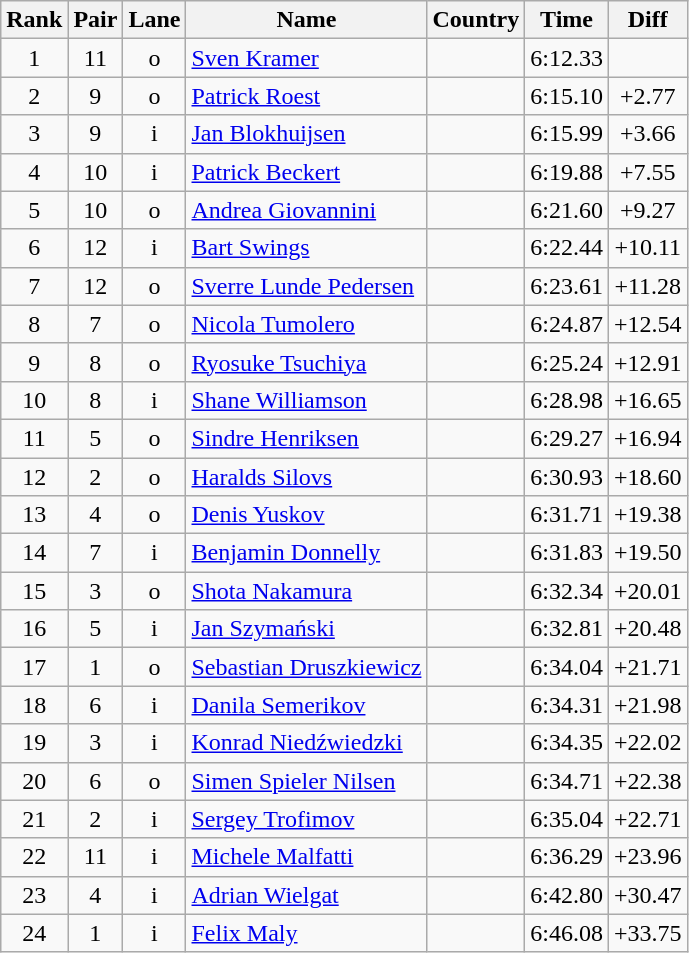<table class="wikitable sortable" style="text-align:center">
<tr>
<th>Rank</th>
<th>Pair</th>
<th>Lane</th>
<th>Name</th>
<th>Country</th>
<th>Time</th>
<th>Diff</th>
</tr>
<tr>
<td>1</td>
<td>11</td>
<td>o</td>
<td align=left><a href='#'>Sven Kramer</a></td>
<td align=left></td>
<td>6:12.33</td>
<td></td>
</tr>
<tr>
<td>2</td>
<td>9</td>
<td>o</td>
<td align=left><a href='#'>Patrick Roest</a></td>
<td align=left></td>
<td>6:15.10</td>
<td>+2.77</td>
</tr>
<tr>
<td>3</td>
<td>9</td>
<td>i</td>
<td align=left><a href='#'>Jan Blokhuijsen</a></td>
<td align=left></td>
<td>6:15.99</td>
<td>+3.66</td>
</tr>
<tr>
<td>4</td>
<td>10</td>
<td>i</td>
<td align=left><a href='#'>Patrick Beckert</a></td>
<td align=left></td>
<td>6:19.88</td>
<td>+7.55</td>
</tr>
<tr>
<td>5</td>
<td>10</td>
<td>o</td>
<td align=left><a href='#'>Andrea Giovannini</a></td>
<td align=left></td>
<td>6:21.60</td>
<td>+9.27</td>
</tr>
<tr>
<td>6</td>
<td>12</td>
<td>i</td>
<td align=left><a href='#'>Bart Swings</a></td>
<td align=left></td>
<td>6:22.44</td>
<td>+10.11</td>
</tr>
<tr>
<td>7</td>
<td>12</td>
<td>o</td>
<td align=left><a href='#'>Sverre Lunde Pedersen</a></td>
<td align=left></td>
<td>6:23.61</td>
<td>+11.28</td>
</tr>
<tr>
<td>8</td>
<td>7</td>
<td>o</td>
<td align=left><a href='#'>Nicola Tumolero</a></td>
<td align=left></td>
<td>6:24.87</td>
<td>+12.54</td>
</tr>
<tr>
<td>9</td>
<td>8</td>
<td>o</td>
<td align=left><a href='#'>Ryosuke Tsuchiya</a></td>
<td align=left></td>
<td>6:25.24</td>
<td>+12.91</td>
</tr>
<tr>
<td>10</td>
<td>8</td>
<td>i</td>
<td align=left><a href='#'>Shane Williamson</a></td>
<td align=left></td>
<td>6:28.98</td>
<td>+16.65</td>
</tr>
<tr>
<td>11</td>
<td>5</td>
<td>o</td>
<td align=left><a href='#'>Sindre Henriksen</a></td>
<td align=left></td>
<td>6:29.27</td>
<td>+16.94</td>
</tr>
<tr>
<td>12</td>
<td>2</td>
<td>o</td>
<td align=left><a href='#'>Haralds Silovs</a></td>
<td align=left></td>
<td>6:30.93</td>
<td>+18.60</td>
</tr>
<tr>
<td>13</td>
<td>4</td>
<td>o</td>
<td align=left><a href='#'>Denis Yuskov</a></td>
<td align=left></td>
<td>6:31.71</td>
<td>+19.38</td>
</tr>
<tr>
<td>14</td>
<td>7</td>
<td>i</td>
<td align=left><a href='#'>Benjamin Donnelly</a></td>
<td align=left></td>
<td>6:31.83</td>
<td>+19.50</td>
</tr>
<tr>
<td>15</td>
<td>3</td>
<td>o</td>
<td align=left><a href='#'>Shota Nakamura</a></td>
<td align=left></td>
<td>6:32.34</td>
<td>+20.01</td>
</tr>
<tr>
<td>16</td>
<td>5</td>
<td>i</td>
<td align=left><a href='#'>Jan Szymański</a></td>
<td align=left></td>
<td>6:32.81</td>
<td>+20.48</td>
</tr>
<tr>
<td>17</td>
<td>1</td>
<td>o</td>
<td align=left><a href='#'>Sebastian Druszkiewicz</a></td>
<td align=left></td>
<td>6:34.04</td>
<td>+21.71</td>
</tr>
<tr>
<td>18</td>
<td>6</td>
<td>i</td>
<td align=left><a href='#'>Danila Semerikov</a></td>
<td align=left></td>
<td>6:34.31</td>
<td>+21.98</td>
</tr>
<tr>
<td>19</td>
<td>3</td>
<td>i</td>
<td align=left><a href='#'>Konrad Niedźwiedzki</a></td>
<td align=left></td>
<td>6:34.35</td>
<td>+22.02</td>
</tr>
<tr>
<td>20</td>
<td>6</td>
<td>o</td>
<td align=left><a href='#'>Simen Spieler Nilsen</a></td>
<td align=left></td>
<td>6:34.71</td>
<td>+22.38</td>
</tr>
<tr>
<td>21</td>
<td>2</td>
<td>i</td>
<td align=left><a href='#'>Sergey Trofimov</a></td>
<td align=left></td>
<td>6:35.04</td>
<td>+22.71</td>
</tr>
<tr>
<td>22</td>
<td>11</td>
<td>i</td>
<td align=left><a href='#'>Michele Malfatti</a></td>
<td align=left></td>
<td>6:36.29</td>
<td>+23.96</td>
</tr>
<tr>
<td>23</td>
<td>4</td>
<td>i</td>
<td align=left><a href='#'>Adrian Wielgat</a></td>
<td align=left></td>
<td>6:42.80</td>
<td>+30.47</td>
</tr>
<tr>
<td>24</td>
<td>1</td>
<td>i</td>
<td align=left><a href='#'>Felix Maly</a></td>
<td align=left></td>
<td>6:46.08</td>
<td>+33.75</td>
</tr>
</table>
